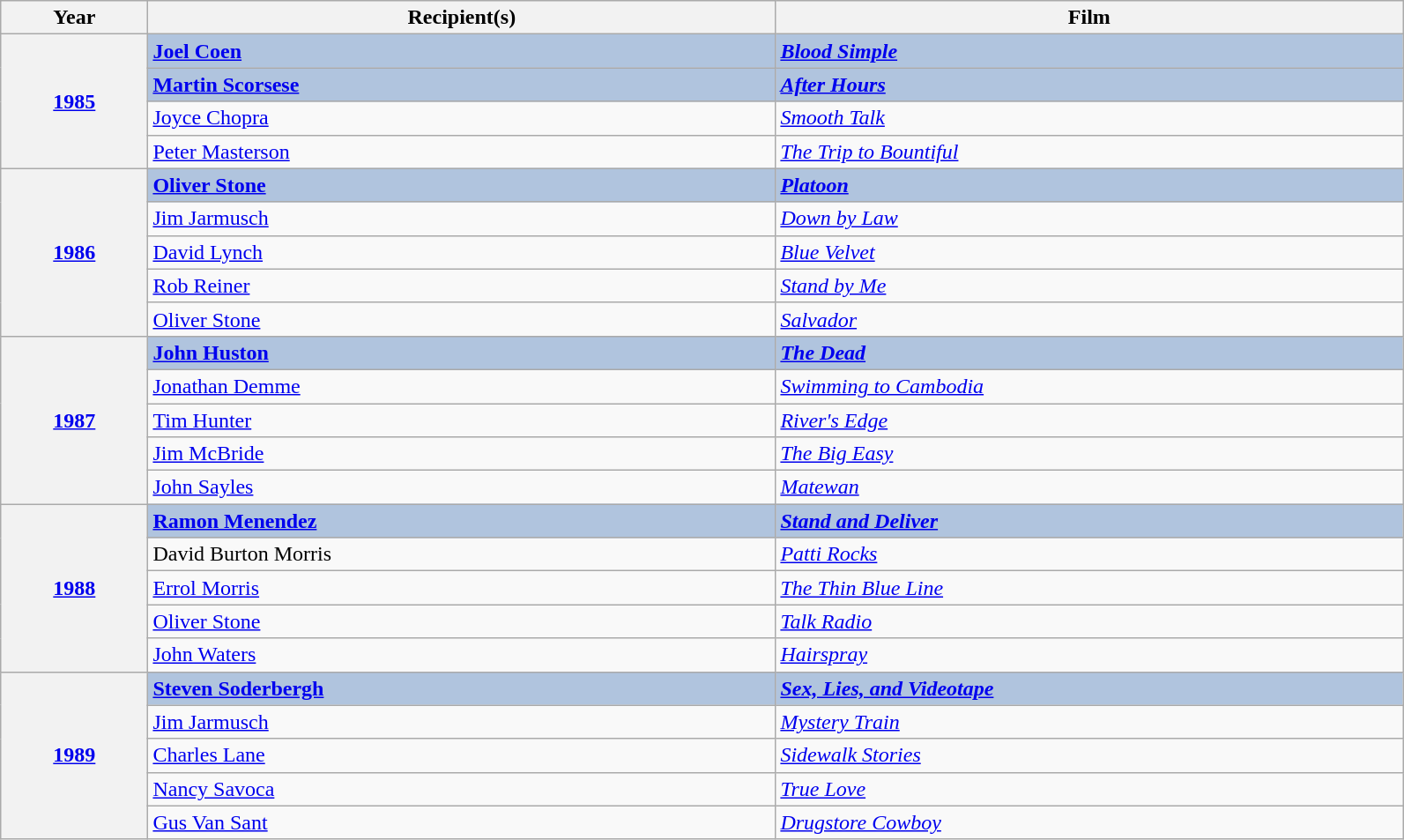<table class="wikitable" width="84%" cellpadding="5">
<tr>
<th width="100">Year</th>
<th width="450">Recipient(s)</th>
<th width="450">Film</th>
</tr>
<tr>
<th rowspan="4" style="text-align:center;"><a href='#'>1985</a><br></th>
<td style="background:#B0C4DE"><strong><a href='#'>Joel Coen</a></strong></td>
<td style="background:#B0C4DE"><strong><em><a href='#'>Blood Simple</a></em></strong></td>
</tr>
<tr>
<td style="background:#B0C4DE"><strong><a href='#'>Martin Scorsese</a></strong></td>
<td style="background:#B0C4DE"><strong><em><a href='#'>After Hours</a></em></strong></td>
</tr>
<tr>
<td><a href='#'>Joyce Chopra</a></td>
<td><em><a href='#'>Smooth Talk</a></em></td>
</tr>
<tr>
<td><a href='#'>Peter Masterson</a></td>
<td><em><a href='#'>The Trip to Bountiful</a></em></td>
</tr>
<tr>
<th rowspan="5" style="text-align:center;"><a href='#'>1986</a></th>
<td style="background:#B0C4DE"><strong><a href='#'>Oliver Stone</a></strong></td>
<td style="background:#B0C4DE"><strong><em><a href='#'>Platoon</a></em></strong></td>
</tr>
<tr>
<td><a href='#'>Jim Jarmusch</a></td>
<td><em><a href='#'>Down by Law</a></em></td>
</tr>
<tr>
<td><a href='#'>David Lynch</a></td>
<td><em><a href='#'>Blue Velvet</a></em></td>
</tr>
<tr>
<td><a href='#'>Rob Reiner</a></td>
<td><em><a href='#'>Stand by Me</a></em></td>
</tr>
<tr>
<td><a href='#'>Oliver Stone</a></td>
<td><em><a href='#'>Salvador</a></em></td>
</tr>
<tr>
<th rowspan="5" style="text-align:center;"><a href='#'>1987</a></th>
<td style="background:#B0C4DE"><strong><a href='#'>John Huston</a></strong></td>
<td style="background:#B0C4DE"><strong><em><a href='#'>The Dead</a></em></strong></td>
</tr>
<tr>
<td><a href='#'>Jonathan Demme</a></td>
<td><em><a href='#'>Swimming to Cambodia</a></em></td>
</tr>
<tr>
<td><a href='#'>Tim Hunter</a></td>
<td><em><a href='#'>River's Edge</a></em></td>
</tr>
<tr>
<td><a href='#'>Jim McBride</a></td>
<td><em><a href='#'>The Big Easy</a></em></td>
</tr>
<tr>
<td><a href='#'>John Sayles</a></td>
<td><em><a href='#'>Matewan</a></em></td>
</tr>
<tr>
<th rowspan="5" style="text-align:center;"><a href='#'>1988</a></th>
<td style="background:#B0C4DE"><strong><a href='#'>Ramon Menendez</a></strong></td>
<td style="background:#B0C4DE"><strong><em><a href='#'>Stand and Deliver</a></em></strong></td>
</tr>
<tr>
<td>David Burton Morris</td>
<td><em><a href='#'>Patti Rocks</a></em></td>
</tr>
<tr>
<td><a href='#'>Errol Morris</a></td>
<td><em><a href='#'>The Thin Blue Line</a></em></td>
</tr>
<tr>
<td><a href='#'>Oliver Stone</a></td>
<td><em><a href='#'>Talk Radio</a></em></td>
</tr>
<tr>
<td><a href='#'>John Waters</a></td>
<td><em><a href='#'>Hairspray</a></em></td>
</tr>
<tr>
<th rowspan="5" style="text-align:center;"><a href='#'>1989</a></th>
<td style="background:#B0C4DE"><strong><a href='#'>Steven Soderbergh</a></strong></td>
<td style="background:#B0C4DE"><strong><em><a href='#'>Sex, Lies, and Videotape</a></em></strong></td>
</tr>
<tr>
<td><a href='#'>Jim Jarmusch</a></td>
<td><em><a href='#'>Mystery Train</a></em></td>
</tr>
<tr>
<td><a href='#'>Charles Lane</a></td>
<td><em><a href='#'>Sidewalk Stories</a></em></td>
</tr>
<tr>
<td><a href='#'>Nancy Savoca</a></td>
<td><em><a href='#'>True Love</a></em></td>
</tr>
<tr>
<td><a href='#'>Gus Van Sant</a></td>
<td><em><a href='#'>Drugstore Cowboy</a></em></td>
</tr>
</table>
